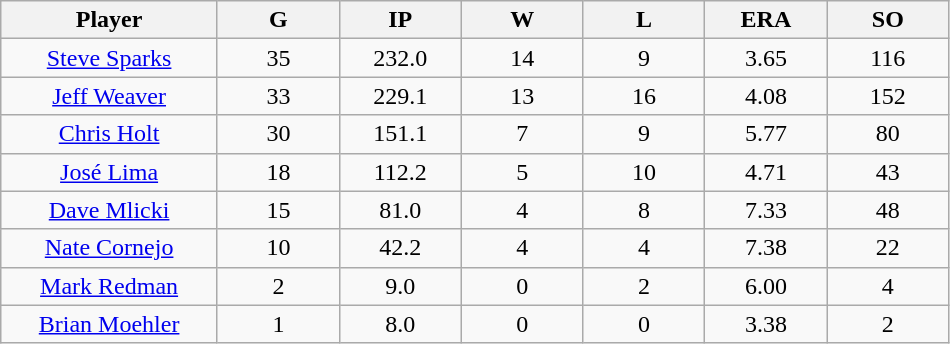<table class="wikitable sortable">
<tr>
<th bgcolor="#DDDDFF" width="16%">Player</th>
<th bgcolor="#DDDDFF" width="9%">G</th>
<th bgcolor="#DDDDFF" width="9%">IP</th>
<th bgcolor="#DDDDFF" width="9%">W</th>
<th bgcolor="#DDDDFF" width="9%">L</th>
<th bgcolor="#DDDDFF" width="9%">ERA</th>
<th bgcolor="#DDDDFF" width="9%">SO</th>
</tr>
<tr align="center">
<td><a href='#'>Steve Sparks</a></td>
<td>35</td>
<td>232.0</td>
<td>14</td>
<td>9</td>
<td>3.65</td>
<td>116</td>
</tr>
<tr align=center>
<td><a href='#'>Jeff Weaver</a></td>
<td>33</td>
<td>229.1</td>
<td>13</td>
<td>16</td>
<td>4.08</td>
<td>152</td>
</tr>
<tr align="center">
<td><a href='#'>Chris Holt</a></td>
<td>30</td>
<td>151.1</td>
<td>7</td>
<td>9</td>
<td>5.77</td>
<td>80</td>
</tr>
<tr align="center">
<td><a href='#'>José Lima</a></td>
<td>18</td>
<td>112.2</td>
<td>5</td>
<td>10</td>
<td>4.71</td>
<td>43</td>
</tr>
<tr align=center>
<td><a href='#'>Dave Mlicki</a></td>
<td>15</td>
<td>81.0</td>
<td>4</td>
<td>8</td>
<td>7.33</td>
<td>48</td>
</tr>
<tr align="center">
<td><a href='#'>Nate Cornejo</a></td>
<td>10</td>
<td>42.2</td>
<td>4</td>
<td>4</td>
<td>7.38</td>
<td>22</td>
</tr>
<tr align=center>
<td><a href='#'>Mark Redman</a></td>
<td>2</td>
<td>9.0</td>
<td>0</td>
<td>2</td>
<td>6.00</td>
<td>4</td>
</tr>
<tr align="center">
<td><a href='#'>Brian Moehler</a></td>
<td>1</td>
<td>8.0</td>
<td>0</td>
<td>0</td>
<td>3.38</td>
<td>2</td>
</tr>
</table>
